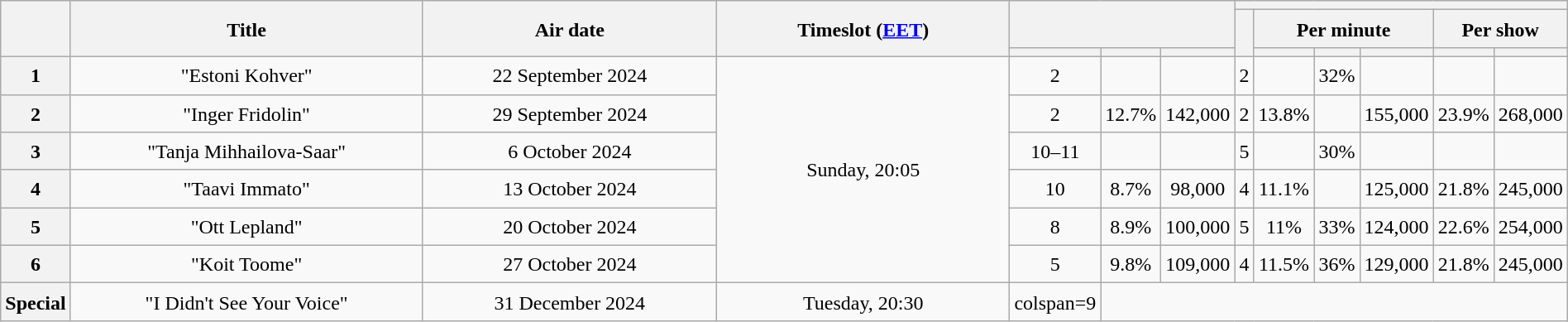<table class="sortable wikitable plainrowheaders mw-collapsible" style="text-align:center; line-height:23px; width:100%;">
<tr>
<th rowspan=3 class="unsortable"></th>
<th width=24% rowspan=3 class="unsortable">Title</th>
<th width=20% rowspan=3 class="unsortable">Air date</th>
<th width=20% rowspan=3 class="unsortable">Timeslot (<a href='#'>EET</a>)</th>
<th colspan=3 rowspan=2></th>
<th colspan=6></th>
</tr>
<tr>
<th class="unsortable" rowspan=2></th>
<th colspan=3>Per minute</th>
<th colspan=2>Per show</th>
</tr>
<tr>
<th class="unsortable"></th>
<th></th>
<th></th>
<th></th>
<th></th>
<th></th>
<th></th>
<th></th>
</tr>
<tr>
<th>1</th>
<td>"Estoni Kohver"</td>
<td>22 September 2024</td>
<td rowspan=6>Sunday, 20:05</td>
<td>2</td>
<td></td>
<td></td>
<td>2</td>
<td></td>
<td>32%</td>
<td></td>
<td></td>
<td></td>
</tr>
<tr>
<th>2</th>
<td>"Inger Fridolin"</td>
<td>29 September 2024</td>
<td>2</td>
<td>12.7%</td>
<td>142,000</td>
<td>2</td>
<td>13.8%</td>
<td></td>
<td>155,000</td>
<td>23.9%</td>
<td>268,000</td>
</tr>
<tr>
<th>3</th>
<td>"Tanja Mihhailova-Saar"</td>
<td>6 October 2024</td>
<td>10–11</td>
<td></td>
<td></td>
<td>5</td>
<td></td>
<td>30%</td>
<td></td>
<td></td>
<td></td>
</tr>
<tr>
<th>4</th>
<td>"Taavi Immato"</td>
<td>13 October 2024</td>
<td>10</td>
<td>8.7%</td>
<td>98,000</td>
<td>4</td>
<td>11.1%</td>
<td></td>
<td>125,000</td>
<td>21.8%</td>
<td>245,000</td>
</tr>
<tr>
<th>5</th>
<td>"Ott Lepland"</td>
<td>20 October 2024</td>
<td>8</td>
<td>8.9%</td>
<td>100,000</td>
<td>5</td>
<td>11%</td>
<td>33%</td>
<td>124,000</td>
<td>22.6%</td>
<td>254,000</td>
</tr>
<tr>
<th>6</th>
<td>"Koit Toome"</td>
<td>27 October 2024</td>
<td>5</td>
<td>9.8%</td>
<td>109,000</td>
<td>4</td>
<td>11.5%</td>
<td>36%</td>
<td>129,000</td>
<td>21.8%</td>
<td>245,000</td>
</tr>
<tr>
<th>Special</th>
<td>"I Didn't See Your Voice"</td>
<td>31 December 2024</td>
<td>Tuesday, 20:30</td>
<td>colspan=9 </td>
</tr>
</table>
